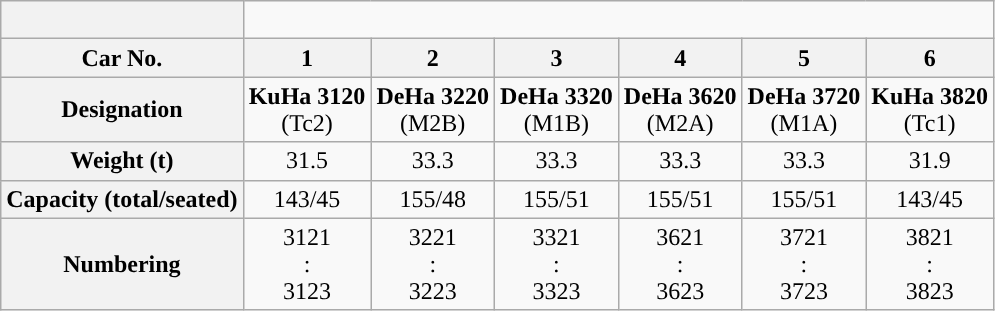<table class="wikitable" style="text-align:center">
<tr style="border-bottom: 4px solid #">
<th> </th>
<td colspan="6"> </td>
</tr>
<tr>
<th>Car No.</th>
<th>1</th>
<th>2</th>
<th>3</th>
<th>4</th>
<th>5</th>
<th>6</th>
</tr>
<tr>
<th>Designation</th>
<td><strong>KuHa 3120</strong><br>(Tc2)</td>
<td><strong>DeHa 3220</strong><br>(M2B)</td>
<td><strong>DeHa 3320</strong><br>(M1B)</td>
<td><strong>DeHa 3620</strong><br>(M2A)</td>
<td><strong>DeHa 3720</strong><br>(M1A)</td>
<td><strong>KuHa 3820</strong><br>(Tc1)</td>
</tr>
<tr>
<th>Weight (t)</th>
<td>31.5</td>
<td>33.3</td>
<td>33.3</td>
<td>33.3</td>
<td>33.3</td>
<td>31.9</td>
</tr>
<tr>
<th>Capacity (total/seated)</th>
<td>143/45</td>
<td>155/48</td>
<td>155/51</td>
<td>155/51</td>
<td>155/51</td>
<td>143/45</td>
</tr>
<tr>
<th>Numbering</th>
<td>3121<br>:<br>3123</td>
<td>3221<br>:<br>3223</td>
<td>3321<br>:<br>3323</td>
<td>3621<br>:<br>3623</td>
<td>3721<br>:<br>3723</td>
<td>3821<br>:<br>3823</td>
</tr>
</table>
